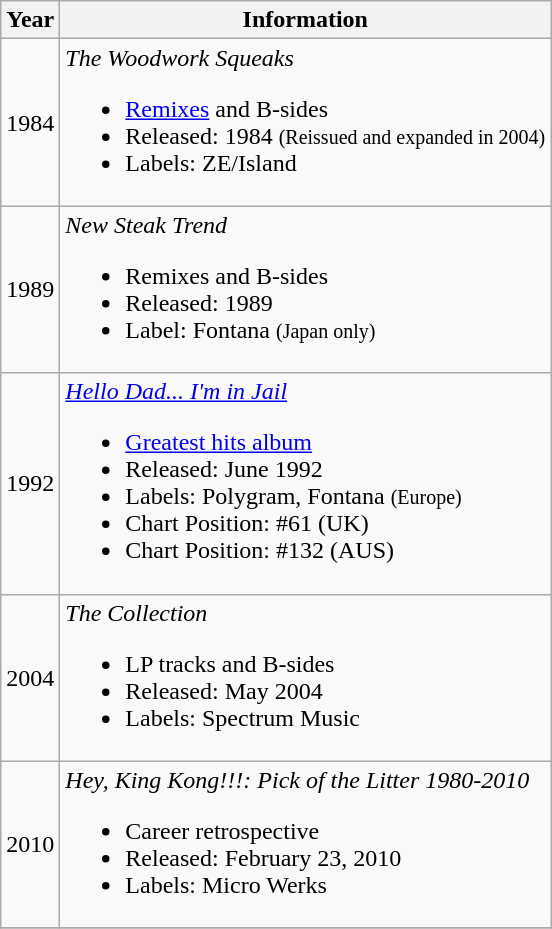<table class="wikitable">
<tr>
<th>Year</th>
<th>Information</th>
</tr>
<tr>
<td>1984</td>
<td><em>The Woodwork Squeaks</em><br><ul><li><a href='#'>Remixes</a> and B-sides</li><li>Released: 1984 <small>(Reissued and expanded in 2004)</small></li><li>Labels: ZE/Island</li></ul></td>
</tr>
<tr>
<td>1989</td>
<td><em>New Steak Trend</em><br><ul><li>Remixes and B-sides</li><li>Released: 1989</li><li>Label: Fontana <small>(Japan only)</small></li></ul></td>
</tr>
<tr>
<td>1992</td>
<td><em><a href='#'>Hello Dad... I'm in Jail</a></em><br><ul><li><a href='#'>Greatest hits album</a></li><li>Released: June 1992</li><li>Labels: Polygram, Fontana <small>(Europe)</small></li><li>Chart Position: #61 (UK)</li><li>Chart Position: #132 (AUS)</li></ul></td>
</tr>
<tr>
<td>2004</td>
<td><em>The Collection</em><br><ul><li>LP tracks and B-sides</li><li>Released: May 2004</li><li>Labels: Spectrum Music</li></ul></td>
</tr>
<tr>
<td>2010</td>
<td><em>Hey, King Kong!!!: Pick of the Litter 1980-2010</em><br><ul><li>Career retrospective</li><li>Released: February 23, 2010</li><li>Labels: Micro Werks</li></ul></td>
</tr>
<tr>
</tr>
</table>
